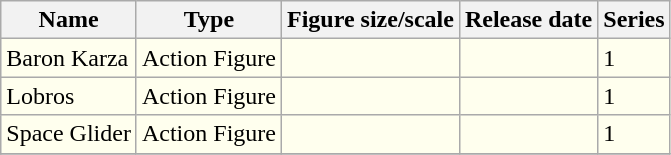<table class="wikitable collapsible sortable">
<tr>
<th>Name</th>
<th>Type</th>
<th>Figure size/scale</th>
<th>Release date</th>
<th>Series</th>
</tr>
<tr bgcolor="#ffffee">
<td>Baron Karza</td>
<td>Action Figure</td>
<td></td>
<td></td>
<td>1</td>
</tr>
<tr bgcolor="#ffffee">
<td>Lobros</td>
<td>Action Figure</td>
<td></td>
<td></td>
<td>1</td>
</tr>
<tr bgcolor="#ffffee">
<td>Space Glider</td>
<td>Action Figure</td>
<td></td>
<td></td>
<td>1</td>
</tr>
<tr>
</tr>
</table>
